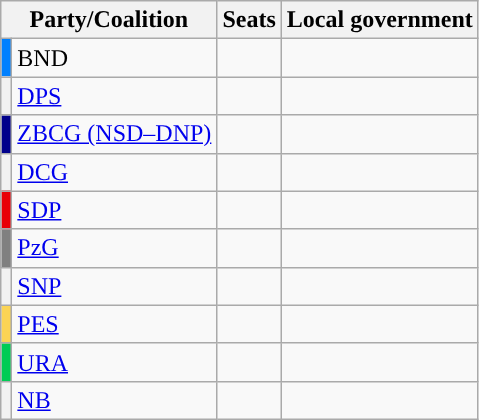<table class="wikitable" style="text-align:left;">
<tr>
<th colspan=2>Party/Coalition</th>
<th>Seats</th>
<th>Local government</th>
</tr>
<tr>
<th style="background-color: #0080FF"></th>
<td>BND</td>
<td></td>
<td></td>
</tr>
<tr>
<th style="background-color: "></th>
<td><a href='#'>DPS</a></td>
<td></td>
<td></td>
</tr>
<tr>
<th style="background-color: darkblue"></th>
<td><a href='#'>ZBCG (NSD–DNP)</a></td>
<td></td>
<td></td>
</tr>
<tr>
<th style="background-color: "></th>
<td><a href='#'>DCG</a></td>
<td></td>
<td></td>
</tr>
<tr>
<th style="background-color: #E90007"></th>
<td><a href='#'>SDP</a></td>
<td></td>
<td></td>
</tr>
<tr>
<th style="background-color: grey"></th>
<td><a href='#'>PzG</a></td>
<td></td>
<td></td>
</tr>
<tr>
<th style="background-color: "></th>
<td><a href='#'>SNP</a></td>
<td></td>
<td></td>
</tr>
<tr>
<th style="background-color: #FBD455"></th>
<td><a href='#'>PES</a></td>
<td></td>
<td></td>
</tr>
<tr>
<th style="background-color: #00cc55"></th>
<td><a href='#'>URA</a></td>
<td></td>
<td></td>
</tr>
<tr>
<th style="background-color: "></th>
<td><a href='#'>NB</a></td>
<td></td>
<td></td>
</tr>
</table>
